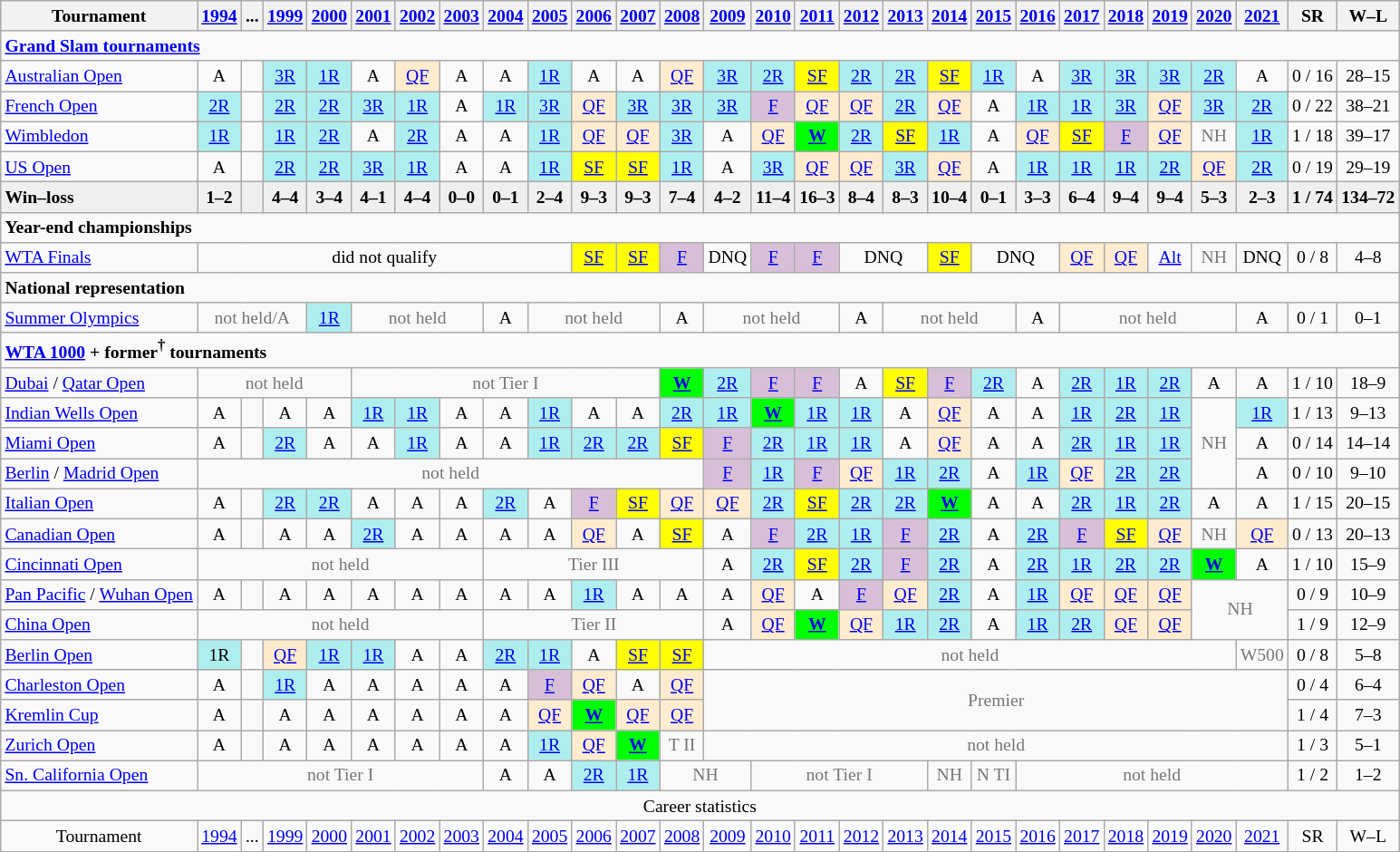<table class="wikitable nowrap" style=text-align:center;font-size:82%>
<tr>
<th>Tournament</th>
<th><a href='#'>1994</a></th>
<th>...</th>
<th><a href='#'>1999</a></th>
<th><a href='#'>2000</a></th>
<th><a href='#'>2001</a></th>
<th><a href='#'>2002</a></th>
<th><a href='#'>2003</a></th>
<th><a href='#'>2004</a></th>
<th><a href='#'>2005</a></th>
<th><a href='#'>2006</a></th>
<th><a href='#'>2007</a></th>
<th><a href='#'>2008</a></th>
<th><a href='#'>2009</a></th>
<th><a href='#'>2010</a></th>
<th><a href='#'>2011</a></th>
<th><a href='#'>2012</a></th>
<th><a href='#'>2013</a></th>
<th><a href='#'>2014</a></th>
<th><a href='#'>2015</a></th>
<th><a href='#'>2016</a></th>
<th><a href='#'>2017</a></th>
<th><a href='#'>2018</a></th>
<th><a href='#'>2019</a></th>
<th><a href='#'>2020</a></th>
<th><a href='#'>2021</a></th>
<th>SR</th>
<th>W–L</th>
</tr>
<tr>
<td colspan=28 align=left><strong><a href='#'>Grand Slam tournaments</a></strong></td>
</tr>
<tr>
<td align=left><a href='#'>Australian Open</a></td>
<td>A</td>
<td></td>
<td bgcolor=afeeee><a href='#'>3R</a></td>
<td bgcolor=afeeee><a href='#'>1R</a></td>
<td>A</td>
<td bgcolor=ffebcd><a href='#'>QF</a></td>
<td>A</td>
<td>A</td>
<td bgcolor=afeeee><a href='#'>1R</a></td>
<td>A</td>
<td>A</td>
<td bgcolor=ffebcd><a href='#'>QF</a></td>
<td bgcolor=afeeee><a href='#'>3R</a></td>
<td bgcolor=afeeee><a href='#'>2R</a></td>
<td bgcolor=yellow><a href='#'>SF</a></td>
<td bgcolor=afeeee><a href='#'>2R</a></td>
<td bgcolor=afeeee><a href='#'>2R</a></td>
<td bgcolor=yellow><a href='#'>SF</a></td>
<td bgcolor=afeeee><a href='#'>1R</a></td>
<td>A</td>
<td bgcolor=afeeee><a href='#'>3R</a></td>
<td bgcolor=afeeee><a href='#'>3R</a></td>
<td bgcolor=afeeee><a href='#'>3R</a></td>
<td bgcolor=afeeee><a href='#'>2R</a></td>
<td>A</td>
<td>0 / 16</td>
<td>28–15</td>
</tr>
<tr>
<td align=left><a href='#'>French Open</a></td>
<td bgcolor=afeeee><a href='#'>2R</a></td>
<td></td>
<td bgcolor=afeeee><a href='#'>2R</a></td>
<td bgcolor=afeeee><a href='#'>2R</a></td>
<td bgcolor=afeeee><a href='#'>3R</a></td>
<td bgcolor=afeeee><a href='#'>1R</a></td>
<td>A</td>
<td bgcolor=afeeee><a href='#'>1R</a></td>
<td bgcolor=afeeee><a href='#'>3R</a></td>
<td bgcolor=ffebcd><a href='#'>QF</a></td>
<td bgcolor=afeeee><a href='#'>3R</a></td>
<td bgcolor=afeeee><a href='#'>3R</a></td>
<td bgcolor=afeeee><a href='#'>3R</a></td>
<td bgcolor=thistle><a href='#'>F</a></td>
<td bgcolor=ffebcd><a href='#'>QF</a></td>
<td bgcolor=ffebcd><a href='#'>QF</a></td>
<td bgcolor=afeeee><a href='#'>2R</a></td>
<td bgcolor=ffebcd><a href='#'>QF</a></td>
<td>A</td>
<td bgcolor=afeeee><a href='#'>1R</a></td>
<td bgcolor=afeeee><a href='#'>1R</a></td>
<td bgcolor=afeeee><a href='#'>3R</a></td>
<td bgcolor=ffebcd><a href='#'>QF</a></td>
<td bgcolor=afeeee><a href='#'>3R</a></td>
<td bgcolor=afeeee><a href='#'>2R</a></td>
<td>0 / 22</td>
<td>38–21</td>
</tr>
<tr>
<td align=left><a href='#'>Wimbledon</a></td>
<td bgcolor=afeeee><a href='#'>1R</a></td>
<td></td>
<td bgcolor=afeeee><a href='#'>1R</a></td>
<td bgcolor=afeeee><a href='#'>2R</a></td>
<td>A</td>
<td bgcolor=afeeee><a href='#'>2R</a></td>
<td>A</td>
<td>A</td>
<td bgcolor=afeeee><a href='#'>1R</a></td>
<td bgcolor=ffebcd><a href='#'>QF</a></td>
<td bgcolor=ffebcd><a href='#'>QF</a></td>
<td bgcolor=afeeee><a href='#'>3R</a></td>
<td>A</td>
<td bgcolor=ffebcd><a href='#'>QF</a></td>
<td bgcolor=lime><a href='#'><strong>W</strong></a></td>
<td bgcolor=afeeee><a href='#'>2R</a></td>
<td bgcolor=yellow><a href='#'>SF</a></td>
<td bgcolor=afeeee><a href='#'>1R</a></td>
<td>A</td>
<td bgcolor=ffebcd><a href='#'>QF</a></td>
<td bgcolor=yellow><a href='#'>SF</a></td>
<td bgcolor=thistle><a href='#'>F</a></td>
<td bgcolor=ffebcd><a href='#'>QF</a></td>
<td style=color:#767676>NH</td>
<td bgcolor=afeeee><a href='#'>1R</a></td>
<td>1 / 18</td>
<td>39–17</td>
</tr>
<tr>
<td align=left><a href='#'>US Open</a></td>
<td>A</td>
<td></td>
<td bgcolor=afeeee><a href='#'>2R</a></td>
<td bgcolor=afeeee><a href='#'>2R</a></td>
<td bgcolor=afeeee><a href='#'>3R</a></td>
<td bgcolor=afeeee><a href='#'>1R</a></td>
<td>A</td>
<td>A</td>
<td bgcolor=afeeee><a href='#'>1R</a></td>
<td bgcolor=yellow><a href='#'>SF</a></td>
<td bgcolor=yellow><a href='#'>SF</a></td>
<td bgcolor=afeeee><a href='#'>1R</a></td>
<td>A</td>
<td bgcolor=afeeee><a href='#'>3R</a></td>
<td bgcolor=ffebcd><a href='#'>QF</a></td>
<td bgcolor=ffebcd><a href='#'>QF</a></td>
<td bgcolor=afeeee><a href='#'>3R</a></td>
<td bgcolor=ffebcd><a href='#'>QF</a></td>
<td>A</td>
<td bgcolor=afeeee><a href='#'>1R</a></td>
<td bgcolor=afeeee><a href='#'>1R</a></td>
<td bgcolor=afeeee><a href='#'>1R</a></td>
<td bgcolor=afeeee><a href='#'>2R</a></td>
<td bgcolor=ffebcd><a href='#'>QF</a></td>
<td bgcolor=afeeee><a href='#'>2R</a></td>
<td>0 / 19</td>
<td>29–19</td>
</tr>
<tr style=background:#efefef;font-weight:bold>
<td style=text-align:left>Win–loss</td>
<td>1–2</td>
<td></td>
<td>4–4</td>
<td>3–4</td>
<td>4–1</td>
<td>4–4</td>
<td>0–0</td>
<td>0–1</td>
<td>2–4</td>
<td>9–3</td>
<td>9–3</td>
<td>7–4</td>
<td>4–2</td>
<td>11–4</td>
<td>16–3</td>
<td>8–4</td>
<td>8–3</td>
<td>10–4</td>
<td>0–1</td>
<td>3–3</td>
<td>6–4</td>
<td>9–4</td>
<td>9–4</td>
<td>5–3</td>
<td>2–3</td>
<td>1 / 74</td>
<td>134–72</td>
</tr>
<tr>
<td colspan=28 align=left><strong>Year-end championships</strong></td>
</tr>
<tr>
<td align=left><a href='#'>WTA Finals</a></td>
<td colspan=9>did not qualify</td>
<td bgcolor=yellow><a href='#'>SF</a></td>
<td bgcolor=yellow><a href='#'>SF</a></td>
<td bgcolor=thistle><a href='#'>F</a></td>
<td>DNQ</td>
<td bgcolor=thistle><a href='#'>F</a></td>
<td bgcolor=thistle><a href='#'>F</a></td>
<td colspan=2>DNQ</td>
<td bgcolor=yellow><a href='#'>SF</a></td>
<td colspan=2>DNQ</td>
<td bgcolor=ffebcd><a href='#'>QF</a></td>
<td bgcolor=ffebcd><a href='#'>QF</a></td>
<td><a href='#'>Alt</a></td>
<td style=color:#767676>NH</td>
<td>DNQ</td>
<td>0 / 8</td>
<td>4–8</td>
</tr>
<tr>
<td colspan=28 align=left><strong>National representation</strong></td>
</tr>
<tr>
<td align=left><a href='#'>Summer Olympics</a></td>
<td colspan=3 style=color:#767676>not held/A</td>
<td bgcolor=afeeee><a href='#'>1R</a></td>
<td colspan=3 style=color:#767676>not held</td>
<td>A</td>
<td colspan=3 style=color:#767676>not held</td>
<td>A</td>
<td colspan=3 style=color:#767676>not held</td>
<td>A</td>
<td colspan=3 style=color:#767676>not held</td>
<td>A</td>
<td colspan=4 style=color:#767676>not held</td>
<td>A</td>
<td>0 / 1</td>
<td>0–1</td>
</tr>
<tr>
<td colspan=28 align=left><strong><a href='#'>WTA 1000</a> + former<sup>†</sup> tournaments</strong></td>
</tr>
<tr>
<td align=left><a href='#'>Dubai</a> / <a href='#'>Qatar Open</a></td>
<td style=color:#767676 colspan=4>not held</td>
<td colspan="7" style="color:#767676">not Tier I</td>
<td bgcolor=lime><strong><a href='#'>W</a></strong></td>
<td bgcolor=afeeee><a href='#'>2R</a></td>
<td bgcolor=thistle><a href='#'>F</a></td>
<td bgcolor=thistle><a href='#'>F</a></td>
<td>A</td>
<td bgcolor=yellow><a href='#'>SF</a></td>
<td bgcolor=thistle><a href='#'>F</a></td>
<td bgcolor=afeeee><a href='#'>2R</a></td>
<td>A</td>
<td bgcolor=afeeee><a href='#'>2R</a></td>
<td bgcolor=afeeee><a href='#'>1R</a></td>
<td bgcolor=afeeee><a href='#'>2R</a></td>
<td>A</td>
<td>A</td>
<td>1 / 10</td>
<td>18–9</td>
</tr>
<tr>
<td align="left"><a href='#'>Indian Wells Open</a></td>
<td>A</td>
<td></td>
<td>A</td>
<td>A</td>
<td bgcolor="afeeee"><a href='#'>1R</a></td>
<td bgcolor="afeeee"><a href='#'>1R</a></td>
<td>A</td>
<td>A</td>
<td bgcolor="afeeee"><a href='#'>1R</a></td>
<td>A</td>
<td>A</td>
<td bgcolor="afeeee"><a href='#'>2R</a></td>
<td bgcolor="afeeee"><a href='#'>1R</a></td>
<td bgcolor="lime"><strong><a href='#'>W</a></strong></td>
<td bgcolor="afeeee"><a href='#'>1R</a></td>
<td bgcolor="afeeee"><a href='#'>1R</a></td>
<td>A</td>
<td bgcolor="ffebcd"><a href='#'>QF</a></td>
<td>A</td>
<td>A</td>
<td bgcolor="afeeee"><a href='#'>1R</a></td>
<td bgcolor="afeeee"><a href='#'>2R</a></td>
<td bgcolor="afeeee"><a href='#'>1R</a></td>
<td rowspan="3" style="color:#767676">NH</td>
<td bgcolor="afeeee"><a href='#'>1R</a></td>
<td>1 / 13</td>
<td>9–13</td>
</tr>
<tr>
<td align="left"><a href='#'>Miami Open</a></td>
<td>A</td>
<td></td>
<td bgcolor="afeeee"><a href='#'>2R</a></td>
<td>A</td>
<td>A</td>
<td bgcolor="afeeee"><a href='#'>1R</a></td>
<td>A</td>
<td>A</td>
<td bgcolor="afeeee"><a href='#'>1R</a></td>
<td bgcolor="afeeee"><a href='#'>2R</a></td>
<td bgcolor="afeeee"><a href='#'>2R</a></td>
<td bgcolor="yellow"><a href='#'>SF</a></td>
<td bgcolor="thistle"><a href='#'>F</a></td>
<td bgcolor="afeeee"><a href='#'>2R</a></td>
<td bgcolor="afeeee"><a href='#'>1R</a></td>
<td bgcolor="afeeee"><a href='#'>1R</a></td>
<td>A</td>
<td bgcolor="ffebcd"><a href='#'>QF</a></td>
<td>A</td>
<td>A</td>
<td bgcolor="afeeee"><a href='#'>2R</a></td>
<td bgcolor="afeeee"><a href='#'>1R</a></td>
<td bgcolor="afeeee"><a href='#'>1R</a></td>
<td>A</td>
<td>0 / 14</td>
<td>14–14</td>
</tr>
<tr>
<td align="left"><a href='#'>Berlin</a> / <a href='#'>Madrid Open</a></td>
<td colspan="12" style="color:#767676">not held</td>
<td bgcolor="thistle"><a href='#'>F</a></td>
<td bgcolor="afeeee"><a href='#'>1R</a></td>
<td bgcolor="thistle"><a href='#'>F</a></td>
<td bgcolor="ffebcd"><a href='#'>QF</a></td>
<td bgcolor="afeeee"><a href='#'>1R</a></td>
<td bgcolor="afeeee"><a href='#'>2R</a></td>
<td>A</td>
<td bgcolor="afeeee"><a href='#'>1R</a></td>
<td bgcolor="ffebcd"><a href='#'>QF</a></td>
<td bgcolor="afeeee"><a href='#'>2R</a></td>
<td bgcolor="afeeee"><a href='#'>2R</a></td>
<td>A</td>
<td>0 / 10</td>
<td>9–10</td>
</tr>
<tr>
<td align="left"><a href='#'>Italian Open</a></td>
<td>A</td>
<td></td>
<td bgcolor="afeeee"><a href='#'>2R</a></td>
<td bgcolor="afeeee"><a href='#'>2R</a></td>
<td>A</td>
<td>A</td>
<td>A</td>
<td bgcolor="afeeee"><a href='#'>2R</a></td>
<td>A</td>
<td bgcolor="thistle"><a href='#'>F</a></td>
<td bgcolor="yellow"><a href='#'>SF</a></td>
<td bgcolor="ffebcd"><a href='#'>QF</a></td>
<td bgcolor="ffebcd"><a href='#'>QF</a></td>
<td bgcolor="afeeee"><a href='#'>2R</a></td>
<td bgcolor="yellow"><a href='#'>SF</a></td>
<td bgcolor="afeeee"><a href='#'>2R</a></td>
<td bgcolor="afeeee"><a href='#'>2R</a></td>
<td bgcolor="lime"><a href='#'><strong>W</strong></a></td>
<td>A</td>
<td>A</td>
<td bgcolor="afeeee"><a href='#'>2R</a></td>
<td bgcolor="afeeee"><a href='#'>1R</a></td>
<td bgcolor="afeeee"><a href='#'>2R</a></td>
<td>A</td>
<td>A</td>
<td>1 / 15</td>
<td>20–15</td>
</tr>
<tr>
<td align="left"><a href='#'>Canadian Open</a></td>
<td>A</td>
<td></td>
<td>A</td>
<td>A</td>
<td bgcolor="afeeee"><a href='#'>2R</a></td>
<td>A</td>
<td>A</td>
<td>A</td>
<td>A</td>
<td bgcolor="#ffebcd"><a href='#'>QF</a></td>
<td>A</td>
<td bgcolor="yellow"><a href='#'>SF</a></td>
<td>A</td>
<td bgcolor="thistle"><a href='#'>F</a></td>
<td bgcolor="afeeee"><a href='#'>2R</a></td>
<td bgcolor="afeeee"><a href='#'>1R</a></td>
<td bgcolor="thistle"><a href='#'>F</a></td>
<td bgcolor="afeeee"><a href='#'>2R</a></td>
<td>A</td>
<td bgcolor="afeeee"><a href='#'>2R</a></td>
<td bgcolor="thistle"><a href='#'>F</a></td>
<td bgcolor="yellow"><a href='#'>SF</a></td>
<td bgcolor="ffebcd"><a href='#'>QF</a></td>
<td style="color:#767676">NH</td>
<td bgcolor="ffebcd"><a href='#'>QF</a></td>
<td>0 / 13</td>
<td>20–13</td>
</tr>
<tr>
<td align="left"><a href='#'>Cincinnati Open</a></td>
<td colspan="7" style="color:#767676">not held</td>
<td colspan="5" style="color:#767676">Tier III</td>
<td>A</td>
<td bgcolor="afeeee"><a href='#'>2R</a></td>
<td bgcolor="yellow"><a href='#'>SF</a></td>
<td bgcolor="afeeee"><a href='#'>2R</a></td>
<td bgcolor="thistle"><a href='#'>F</a></td>
<td bgcolor="afeeee"><a href='#'>2R</a></td>
<td>A</td>
<td bgcolor="afeeee"><a href='#'>2R</a></td>
<td bgcolor="afeeee"><a href='#'>1R</a></td>
<td bgcolor="afeeee"><a href='#'>2R</a></td>
<td bgcolor="afeeee"><a href='#'>2R</a></td>
<td bgcolor="lime"><strong><a href='#'>W</a></strong></td>
<td>A</td>
<td>1 / 10</td>
<td>15–9</td>
</tr>
<tr>
<td align="left"><a href='#'>Pan Pacific</a> / <a href='#'>Wuhan Open</a></td>
<td>A</td>
<td></td>
<td>A</td>
<td>A</td>
<td>A</td>
<td>A</td>
<td>A</td>
<td>A</td>
<td>A</td>
<td bgcolor="afeeee"><a href='#'>1R</a></td>
<td>A</td>
<td>A</td>
<td>A</td>
<td bgcolor="ffebcd"><a href='#'>QF</a></td>
<td>A</td>
<td bgcolor="thistle"><a href='#'>F</a></td>
<td bgcolor="ffebcd"><a href='#'>QF</a></td>
<td bgcolor=afeeee><a href='#'>2R</a></td>
<td>A</td>
<td bgcolor=afeeee><a href='#'>1R</a></td>
<td bgcolor="#ffebcd"><a href='#'>QF</a></td>
<td bgcolor="#ffebcd"><a href='#'>QF</a></td>
<td bgcolor="#ffebcd"><a href='#'>QF</a></td>
<td style=color:#767676 colspan="2" rowspan="2">NH</td>
<td>0 / 9</td>
<td>10–9</td>
</tr>
<tr>
<td align="left"><a href='#'>China Open</a></td>
<td colspan="7" style="color:#767676">not held</td>
<td colspan="5" style="color:#767676">Tier II</td>
<td>A</td>
<td bgcolor="#ffebcd"><a href='#'>QF</a></td>
<td bgcolor="lime"><strong><a href='#'>W</a></strong></td>
<td bgcolor="#ffebcd"><a href='#'>QF</a></td>
<td bgcolor="afeeee"><a href='#'>1R</a></td>
<td bgcolor="afeeee"><a href='#'>2R</a></td>
<td>A</td>
<td bgcolor="afeeee"><a href='#'>1R</a></td>
<td bgcolor="afeeee"><a href='#'>2R</a></td>
<td bgcolor="ffebcd"><a href='#'>QF</a></td>
<td bgcolor="ffebcd"><a href='#'>QF</a></td>
<td>1 / 9</td>
<td>12–9</td>
</tr>
<tr>
<td align=left><a href='#'>Berlin Open</a></td>
<td bgcolor=afeeee>1R</td>
<td></td>
<td bgcolor=ffebcd><a href='#'>QF</a></td>
<td bgcolor=afeeee><a href='#'>1R</a></td>
<td bgcolor=afeeee><a href='#'>1R</a></td>
<td>A</td>
<td>A</td>
<td bgcolor=afeeee><a href='#'>2R</a></td>
<td bgcolor=afeeee><a href='#'>1R</a></td>
<td>A</td>
<td bgcolor=yellow><a href='#'>SF</a></td>
<td bgcolor=yellow><a href='#'>SF</a></td>
<td colspan=12 style=color:#767676>not held</td>
<td style=color:#767676>W500</td>
<td>0 / 8</td>
<td>5–8</td>
</tr>
<tr>
<td align=left><a href='#'>Charleston Open</a></td>
<td>A</td>
<td></td>
<td bgcolor=afeeee><a href='#'>1R</a></td>
<td>A</td>
<td>A</td>
<td>A</td>
<td>A</td>
<td>A</td>
<td bgcolor=thistle><a href='#'>F</a></td>
<td bgcolor=ffebcd><a href='#'>QF</a></td>
<td>A</td>
<td bgcolor=ffebcd><a href='#'>QF</a></td>
<td colspan="13" rowspan="2" style="color:#767676">Premier</td>
<td>0 / 4</td>
<td>6–4</td>
</tr>
<tr>
<td align=left><a href='#'>Kremlin Cup</a></td>
<td>A</td>
<td></td>
<td>A</td>
<td>A</td>
<td>A</td>
<td>A</td>
<td>A</td>
<td>A</td>
<td bgcolor=ffebcd><a href='#'>QF</a></td>
<td bgcolor=lime><strong><a href='#'>W</a></strong></td>
<td bgcolor=ffebcd><a href='#'>QF</a></td>
<td bgcolor=ffebcd><a href='#'>QF</a></td>
<td>1 / 4</td>
<td>7–3</td>
</tr>
<tr>
<td align=left><a href='#'>Zurich Open</a></td>
<td>A</td>
<td></td>
<td>A</td>
<td>A</td>
<td>A</td>
<td>A</td>
<td>A</td>
<td>A</td>
<td bgcolor=afeeee><a href='#'>1R</a></td>
<td bgcolor=ffebcd><a href='#'>QF</a></td>
<td bgcolor=lime><strong><a href='#'>W</a></strong></td>
<td style=color:#767676>T II</td>
<td colspan=13 style=color:#767676>not held</td>
<td>1 / 3</td>
<td>5–1</td>
</tr>
<tr>
<td align=left><a href='#'>Sn. California Open</a></td>
<td colspan="7" style=color:#767676>not Tier I</td>
<td>A</td>
<td>A</td>
<td bgcolor=afeeee><a href='#'>2R</a></td>
<td bgcolor=afeeee><a href='#'>1R</a></td>
<td colspan="2" style=color:#767676>NH</td>
<td colspan="4" style=color:#767676>not Tier I</td>
<td style=color:#767676>NH</td>
<td style=color:#767676>N TI</td>
<td colspan="6" style=color:#767676>not held</td>
<td>1 / 2</td>
<td>1–2</td>
</tr>
<tr>
<td colspan="28">Career statistics</td>
</tr>
<tr>
<td>Tournament</td>
<td><a href='#'>1994</a></td>
<td>...</td>
<td><a href='#'>1999</a></td>
<td><a href='#'>2000</a></td>
<td><a href='#'>2001</a></td>
<td><a href='#'>2002</a></td>
<td><a href='#'>2003</a></td>
<td><a href='#'>2004</a></td>
<td><a href='#'>2005</a></td>
<td><a href='#'>2006</a></td>
<td><a href='#'>2007</a></td>
<td><a href='#'>2008</a></td>
<td><a href='#'>2009</a></td>
<td><a href='#'>2010</a></td>
<td><a href='#'>2011</a></td>
<td><a href='#'>2012</a></td>
<td><a href='#'>2013</a></td>
<td><a href='#'>2014</a></td>
<td><a href='#'>2015</a></td>
<td><a href='#'>2016</a></td>
<td><a href='#'>2017</a></td>
<td><a href='#'>2018</a></td>
<td><a href='#'>2019</a></td>
<td><a href='#'>2020</a></td>
<td><a href='#'>2021</a></td>
<td>SR</td>
<td>W–L</td>
</tr>
</table>
